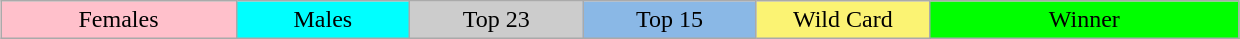<table class="wikitable" style="margin:1em auto; text-align:center;">
<tr>
<td style="background:pink; width:19%;">Females</td>
<td style="background:cyan; width:14%;">Males</td>
<td style="background:#ccc; width:14%;">Top 23</td>
<td style="background:#8ab8e6; width:14%;">Top 15</td>
<td style="background:#fbf373; width:14%;">Wild Card</td>
<td style="background:lime; width:199px;">Winner</td>
</tr>
</table>
